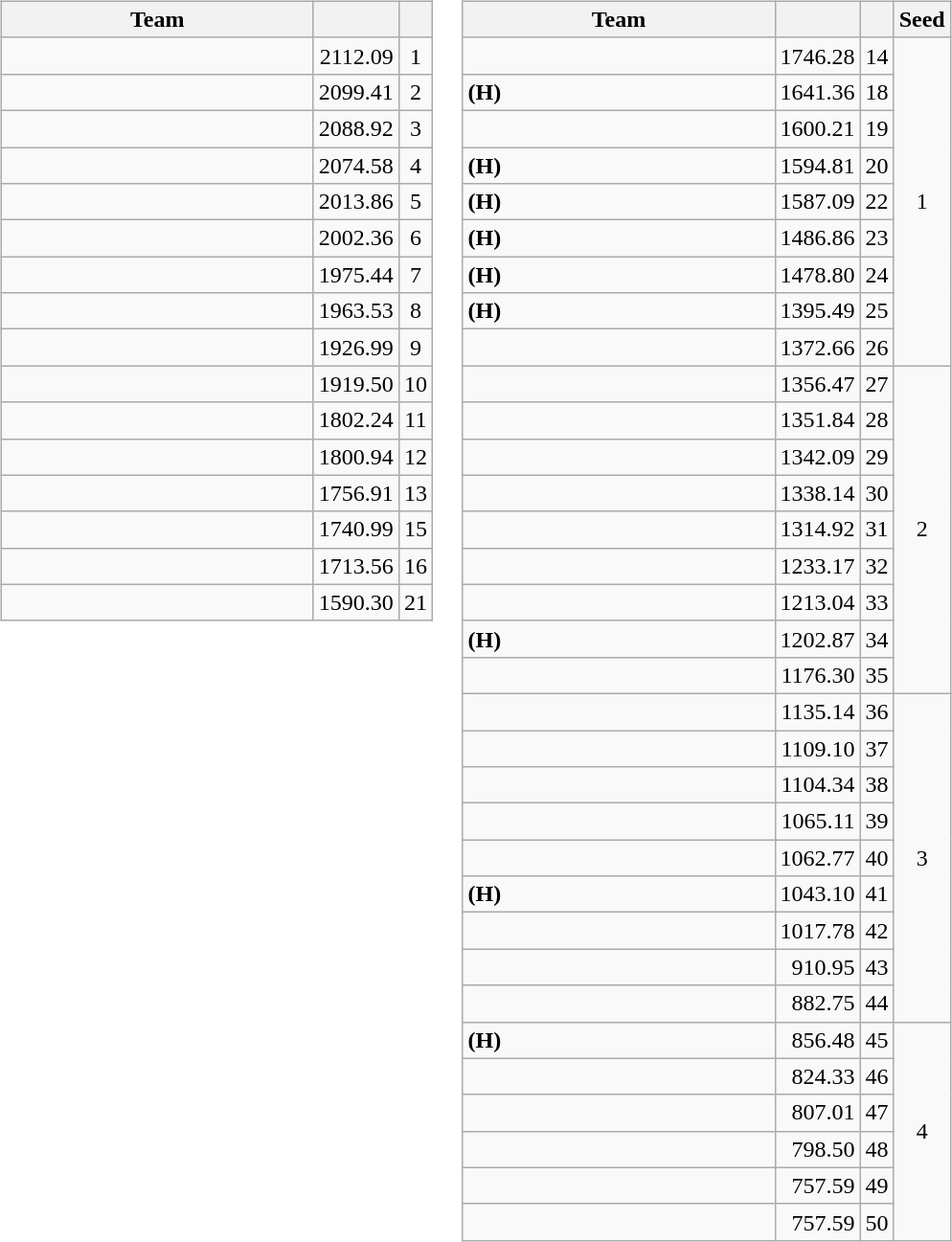<table>
<tr valign=top>
<td><br><table class="wikitable">
<tr>
<th width=210>Team</th>
<th></th>
<th></th>
</tr>
<tr>
<td></td>
<td align=right>2112.09</td>
<td align=center>1</td>
</tr>
<tr>
<td></td>
<td align=right>2099.41</td>
<td align=center>2</td>
</tr>
<tr>
<td></td>
<td align=right>2088.92</td>
<td align=center>3</td>
</tr>
<tr>
<td></td>
<td align=right>2074.58</td>
<td align=center>4</td>
</tr>
<tr>
<td></td>
<td align=right>2013.86</td>
<td align=center>5</td>
</tr>
<tr>
<td></td>
<td align=right>2002.36</td>
<td align=center>6</td>
</tr>
<tr>
<td></td>
<td align=right>1975.44</td>
<td align=center>7</td>
</tr>
<tr>
<td></td>
<td align=right>1963.53</td>
<td align=center>8</td>
</tr>
<tr>
<td></td>
<td align=right>1926.99</td>
<td align=center>9</td>
</tr>
<tr>
<td></td>
<td align=right>1919.50</td>
<td align=center>10</td>
</tr>
<tr>
<td></td>
<td align=right>1802.24</td>
<td align=center>11</td>
</tr>
<tr>
<td></td>
<td align=right>1800.94</td>
<td align=center>12</td>
</tr>
<tr>
<td></td>
<td align=right>1756.91</td>
<td align=center>13</td>
</tr>
<tr>
<td></td>
<td align=right>1740.99</td>
<td align=center>15</td>
</tr>
<tr>
<td></td>
<td align=right>1713.56</td>
<td align=center>16</td>
</tr>
<tr>
<td></td>
<td align=right>1590.30</td>
<td align=center>21</td>
</tr>
</table>
</td>
<td><br><table class="wikitable">
<tr>
<th width=210>Team</th>
<th></th>
<th></th>
<th>Seed</th>
</tr>
<tr>
<td></td>
<td align=right>1746.28</td>
<td align=center>14</td>
<td align=center rowspan=9>1</td>
</tr>
<tr>
<td> <strong>(H)</strong></td>
<td align=right>1641.36</td>
<td align=center>18</td>
</tr>
<tr>
<td></td>
<td align=right>1600.21</td>
<td align=center>19</td>
</tr>
<tr>
<td> <strong>(H)</strong></td>
<td align=right>1594.81</td>
<td align=center>20</td>
</tr>
<tr>
<td> <strong>(H)</strong></td>
<td align=right>1587.09</td>
<td align=center>22</td>
</tr>
<tr>
<td> <strong>(H)</strong></td>
<td align=right>1486.86</td>
<td align=center>23</td>
</tr>
<tr>
<td> <strong>(H)</strong></td>
<td align=right>1478.80</td>
<td align=center>24</td>
</tr>
<tr>
<td> <strong>(H)</strong></td>
<td align=right>1395.49</td>
<td align=center>25</td>
</tr>
<tr>
<td></td>
<td align=right>1372.66</td>
<td align=center>26</td>
</tr>
<tr>
<td></td>
<td align=right>1356.47</td>
<td align=center>27</td>
<td align=center rowspan=9>2</td>
</tr>
<tr>
<td></td>
<td align=right>1351.84</td>
<td align=center>28</td>
</tr>
<tr>
<td></td>
<td align=right>1342.09</td>
<td align=center>29</td>
</tr>
<tr>
<td></td>
<td align=right>1338.14</td>
<td align=center>30</td>
</tr>
<tr>
<td></td>
<td align=right>1314.92</td>
<td align=center>31</td>
</tr>
<tr>
<td></td>
<td align=right>1233.17</td>
<td align=center>32</td>
</tr>
<tr>
<td></td>
<td align=right>1213.04</td>
<td align=center>33</td>
</tr>
<tr>
<td> <strong>(H)</strong></td>
<td align=right>1202.87</td>
<td align=center>34</td>
</tr>
<tr>
<td></td>
<td align=right>1176.30</td>
<td align=center>35</td>
</tr>
<tr>
<td></td>
<td align=right>1135.14</td>
<td align=center>36</td>
<td align=center rowspan=9>3</td>
</tr>
<tr>
<td></td>
<td align=right>1109.10</td>
<td align=center>37</td>
</tr>
<tr>
<td></td>
<td align=right>1104.34</td>
<td align=center>38</td>
</tr>
<tr>
<td></td>
<td align=right>1065.11</td>
<td align=center>39</td>
</tr>
<tr>
<td></td>
<td align=right>1062.77</td>
<td align=center>40</td>
</tr>
<tr>
<td> <strong>(H)</strong></td>
<td align=right>1043.10</td>
<td align=center>41</td>
</tr>
<tr>
<td></td>
<td align=right>1017.78</td>
<td align=center>42</td>
</tr>
<tr>
<td></td>
<td align=right>910.95</td>
<td align=center>43</td>
</tr>
<tr>
<td></td>
<td align=right>882.75</td>
<td align=center>44</td>
</tr>
<tr>
<td> <strong>(H)</strong></td>
<td align=right>856.48</td>
<td align=center>45</td>
<td align=center rowspan=6>4</td>
</tr>
<tr>
<td></td>
<td align=right>824.33</td>
<td align=center>46</td>
</tr>
<tr>
<td></td>
<td align=right>807.01</td>
<td align=center>47</td>
</tr>
<tr>
<td></td>
<td align=right>798.50</td>
<td align=center>48</td>
</tr>
<tr>
<td></td>
<td align=right>757.59</td>
<td align=center>49</td>
</tr>
<tr>
<td></td>
<td align=right>757.59</td>
<td align=center>50</td>
</tr>
</table>
</td>
</tr>
</table>
